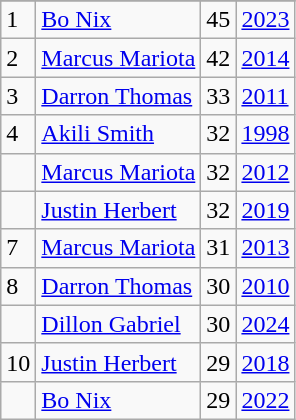<table class="wikitable">
<tr>
</tr>
<tr>
<td>1</td>
<td><a href='#'>Bo Nix</a></td>
<td>45</td>
<td><a href='#'>2023</a></td>
</tr>
<tr>
<td>2</td>
<td><a href='#'>Marcus Mariota</a></td>
<td>42</td>
<td><a href='#'>2014</a></td>
</tr>
<tr>
<td>3</td>
<td><a href='#'>Darron Thomas</a></td>
<td>33</td>
<td><a href='#'>2011</a></td>
</tr>
<tr>
<td>4</td>
<td><a href='#'>Akili Smith</a></td>
<td>32</td>
<td><a href='#'>1998</a></td>
</tr>
<tr>
<td></td>
<td><a href='#'>Marcus Mariota</a></td>
<td>32</td>
<td><a href='#'>2012</a></td>
</tr>
<tr>
<td></td>
<td><a href='#'>Justin Herbert</a></td>
<td>32</td>
<td><a href='#'>2019</a></td>
</tr>
<tr>
<td>7</td>
<td><a href='#'>Marcus Mariota</a></td>
<td>31</td>
<td><a href='#'>2013</a></td>
</tr>
<tr>
<td>8</td>
<td><a href='#'>Darron Thomas</a></td>
<td>30</td>
<td><a href='#'>2010</a></td>
</tr>
<tr>
<td></td>
<td><a href='#'>Dillon Gabriel</a></td>
<td>30</td>
<td><a href='#'>2024</a></td>
</tr>
<tr>
<td>10</td>
<td><a href='#'>Justin Herbert</a></td>
<td>29</td>
<td><a href='#'>2018</a></td>
</tr>
<tr>
<td></td>
<td><a href='#'>Bo Nix</a></td>
<td>29</td>
<td><a href='#'>2022</a></td>
</tr>
</table>
